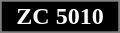<table style="border: 1px solid gray; color:white; margin-left: auto; margin-right: auto;" cellspacing="0" cellpadding="0" width="80px">
<tr>
<td align="center" height="20" style="background:#000000;"><span><strong>ZC 5010</strong></span></td>
</tr>
</table>
